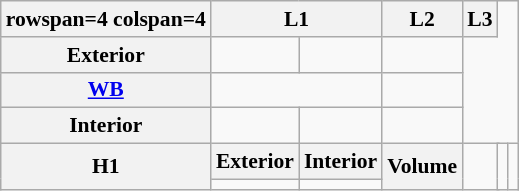<table class="wikitable" style="font-size:90%;text-align:center;">
<tr>
<th>rowspan=4 colspan=4 </th>
<th colspan=2>L1</th>
<th>L2</th>
<th>L3</th>
</tr>
<tr>
<th>Exterior</th>
<td></td>
<td></td>
<td></td>
</tr>
<tr>
<th><a href='#'>WB</a></th>
<td colspan=2></td>
<td></td>
</tr>
<tr>
<th>Interior</th>
<td></td>
<td></td>
<td></td>
</tr>
<tr>
<th rowspan=2>H1</th>
<th>Exterior</th>
<th>Interior</th>
<th rowspan=2>Volume</th>
<td colspan=2 rowspan=2></td>
<td rowspan=2></td>
<td rowspan=2></td>
</tr>
<tr>
<td></td>
<td></td>
</tr>
</table>
